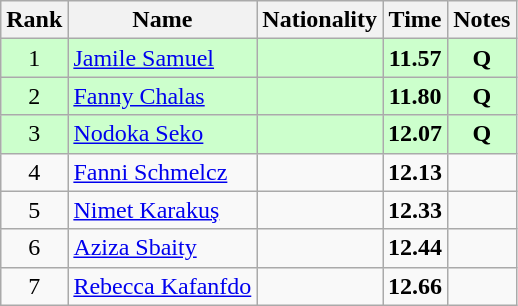<table class="wikitable sortable" style="text-align:center">
<tr>
<th>Rank</th>
<th>Name</th>
<th>Nationality</th>
<th>Time</th>
<th>Notes</th>
</tr>
<tr bgcolor=ccffcc>
<td>1</td>
<td align=left><a href='#'>Jamile Samuel</a></td>
<td align=left></td>
<td><strong>11.57</strong></td>
<td><strong>Q</strong></td>
</tr>
<tr bgcolor=ccffcc>
<td>2</td>
<td align=left><a href='#'>Fanny Chalas</a></td>
<td align=left></td>
<td><strong>11.80</strong></td>
<td><strong>Q</strong></td>
</tr>
<tr bgcolor=ccffcc>
<td>3</td>
<td align=left><a href='#'>Nodoka Seko</a></td>
<td align=left></td>
<td><strong>12.07</strong></td>
<td><strong>Q</strong></td>
</tr>
<tr>
<td>4</td>
<td align=left><a href='#'>Fanni Schmelcz</a></td>
<td align=left></td>
<td><strong>12.13</strong></td>
<td></td>
</tr>
<tr>
<td>5</td>
<td align=left><a href='#'>Nimet Karakuş</a></td>
<td align=left></td>
<td><strong>12.33</strong></td>
<td></td>
</tr>
<tr>
<td>6</td>
<td align=left><a href='#'>Aziza Sbaity</a></td>
<td align=left></td>
<td><strong>12.44</strong></td>
<td></td>
</tr>
<tr>
<td>7</td>
<td align=left><a href='#'>Rebecca Kafanfdo</a></td>
<td align=left></td>
<td><strong>12.66</strong></td>
<td></td>
</tr>
</table>
